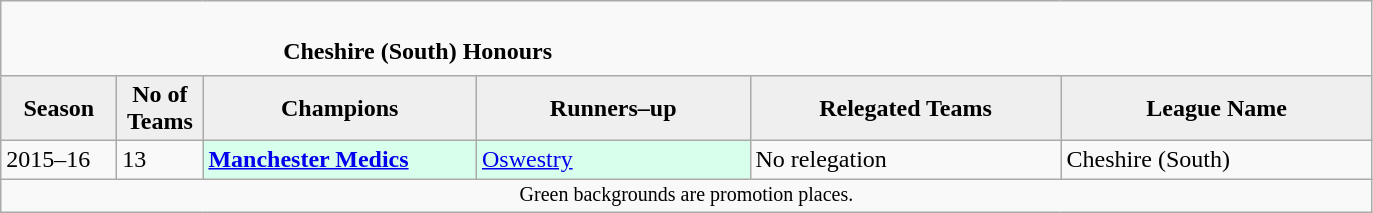<table class="wikitable" style="text-align: left;">
<tr>
<td colspan="11" cellpadding="0" cellspacing="0"><br><table border="0" style="width:100%;" cellpadding="0" cellspacing="0">
<tr>
<td style="width:20%; border:0;"></td>
<td style="border:0;"><strong>Cheshire (South) Honours</strong></td>
<td style="width:20%; border:0;"></td>
</tr>
</table>
</td>
</tr>
<tr>
<th style="background:#efefef; width:70px;">Season</th>
<th style="background:#efefef; width:50px;">No of Teams</th>
<th style="background:#efefef; width:175px;">Champions</th>
<th style="background:#efefef; width:175px;">Runners–up</th>
<th style="background:#efefef; width:200px;">Relegated Teams</th>
<th style="background:#efefef; width:200px;">League Name</th>
</tr>
<tr align=left>
<td>2015–16</td>
<td>13</td>
<td style="background:#d8ffeb;"><strong><a href='#'>Manchester Medics</a></strong></td>
<td style="background:#d8ffeb;"><a href='#'>Oswestry</a></td>
<td>No relegation</td>
<td>Cheshire (South)</td>
</tr>
<tr>
<td colspan="15"  style="border:0; font-size:smaller; text-align:center;">Green backgrounds are promotion places.</td>
</tr>
</table>
